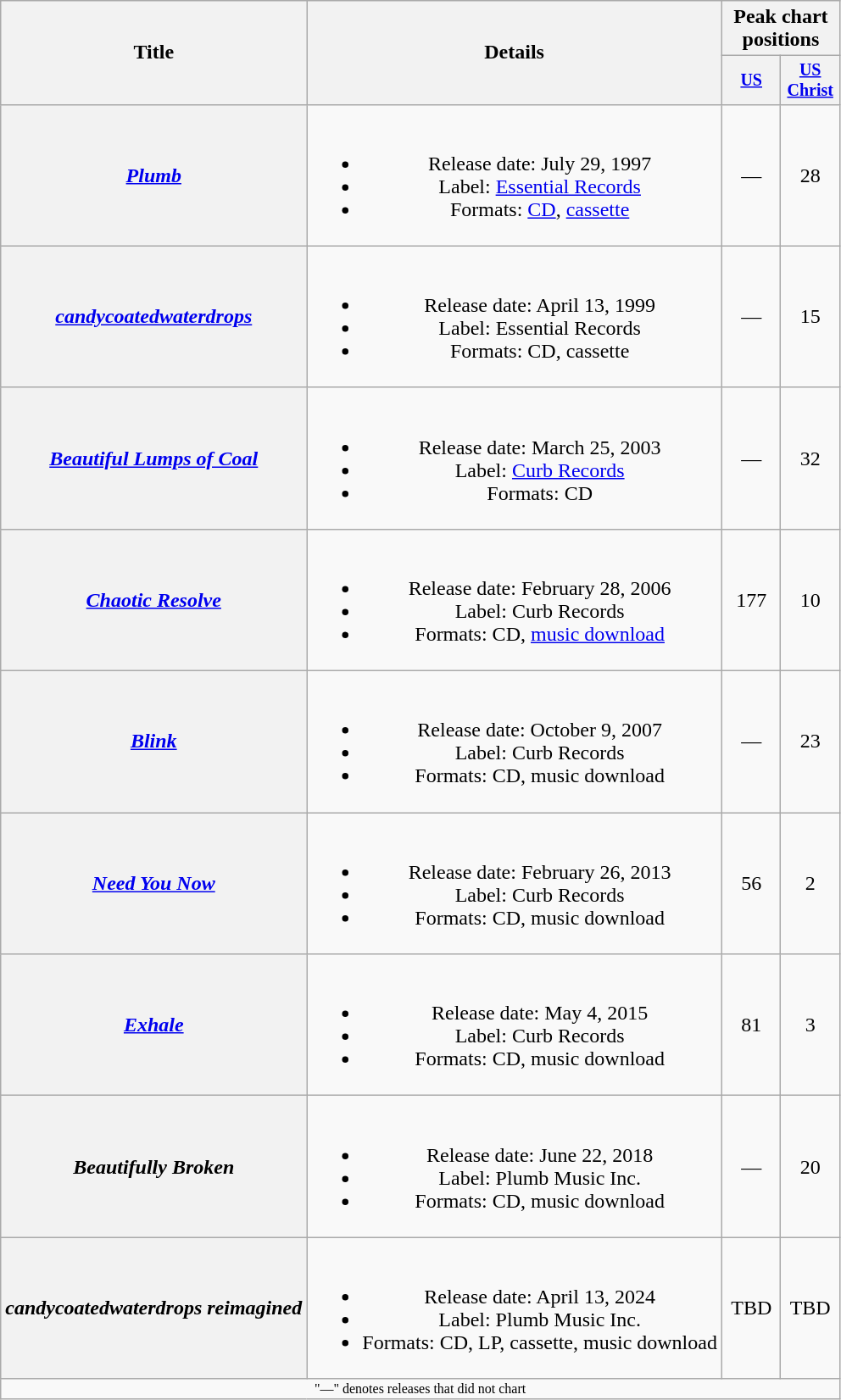<table class="wikitable plainrowheaders" style="text-align:center;">
<tr>
<th rowspan="2">Title</th>
<th rowspan="2">Details</th>
<th colspan="2">Peak chart<br>positions</th>
</tr>
<tr style="font-size:smaller;">
<th style="width:40px;"><a href='#'>US</a><br></th>
<th style="width:40px;"><a href='#'>US Christ</a><br></th>
</tr>
<tr>
<th scope="row"><em><a href='#'>Plumb</a></em></th>
<td><br><ul><li>Release date: July 29, 1997</li><li>Label: <a href='#'>Essential Records</a></li><li>Formats: <a href='#'>CD</a>, <a href='#'>cassette</a></li></ul></td>
<td>—</td>
<td>28</td>
</tr>
<tr>
<th scope="row"><em><a href='#'>candycoatedwaterdrops</a></em></th>
<td><br><ul><li>Release date: April 13, 1999</li><li>Label: Essential Records</li><li>Formats: CD, cassette</li></ul></td>
<td>—</td>
<td>15</td>
</tr>
<tr>
<th scope="row"><em><a href='#'>Beautiful Lumps of Coal</a></em></th>
<td><br><ul><li>Release date: March 25, 2003</li><li>Label: <a href='#'>Curb Records</a></li><li>Formats: CD</li></ul></td>
<td>—</td>
<td>32</td>
</tr>
<tr>
<th scope="row"><em><a href='#'>Chaotic Resolve</a></em></th>
<td><br><ul><li>Release date: February 28, 2006</li><li>Label: Curb Records</li><li>Formats: CD, <a href='#'>music download</a></li></ul></td>
<td>177</td>
<td>10</td>
</tr>
<tr>
<th scope="row"><em><a href='#'>Blink</a></em></th>
<td><br><ul><li>Release date: October 9, 2007</li><li>Label: Curb Records</li><li>Formats: CD, music download</li></ul></td>
<td>—</td>
<td>23</td>
</tr>
<tr>
<th scope="row"><em><a href='#'>Need You Now</a></em></th>
<td><br><ul><li>Release date: February 26, 2013</li><li>Label: Curb Records</li><li>Formats: CD, music download</li></ul></td>
<td>56</td>
<td>2</td>
</tr>
<tr>
<th scope="row"><em><a href='#'>Exhale</a></em></th>
<td><br><ul><li>Release date: May 4, 2015</li><li>Label: Curb Records</li><li>Formats: CD, music download</li></ul></td>
<td>81</td>
<td>3</td>
</tr>
<tr>
<th scope="row"><em>Beautifully Broken</em></th>
<td><br><ul><li>Release date: June 22, 2018</li><li>Label: Plumb Music Inc.</li><li>Formats: CD, music download</li></ul></td>
<td>—</td>
<td>20</td>
</tr>
<tr>
<th scope="row"><em>candycoatedwaterdrops reimagined</em></th>
<td><br><ul><li>Release date: April 13, 2024</li><li>Label: Plumb Music Inc.</li><li>Formats: CD, LP, cassette, music download</li></ul></td>
<td>TBD</td>
<td>TBD</td>
</tr>
<tr>
<td colspan="9" style="font-size:8pt">"—" denotes releases that did not chart</td>
</tr>
</table>
